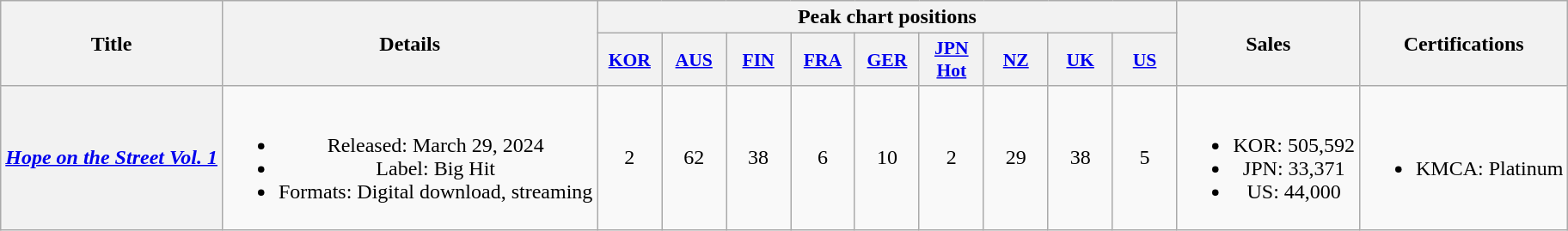<table class="wikitable plainrowheaders" style="text-align:center;">
<tr>
<th scope="col" rowspan="2">Title</th>
<th scope="col" rowspan="2">Details</th>
<th scope="col" colspan="9">Peak chart positions</th>
<th scope="col" rowspan="2">Sales</th>
<th scope="col" rowspan="2">Certifications</th>
</tr>
<tr>
<th scope="col" style="width:3em;font-size:90%;"><a href='#'>KOR</a><br></th>
<th scope="col" style="width:3em;font-size:90%;"><a href='#'>AUS</a><br></th>
<th scope="col" style="width:3em;font-size:90%;"><a href='#'>FIN</a><br></th>
<th scope="col" style="width:3em;font-size:90%;"><a href='#'>FRA</a><br></th>
<th scope="col" style="width:3em;font-size:90%;"><a href='#'>GER</a><br></th>
<th scope="col" style="width:3em;font-size:90%;"><a href='#'>JPN<br>Hot</a><br></th>
<th scope="col" style="width:3em;font-size:90%;"><a href='#'>NZ</a><br></th>
<th scope="col" style="width:3em;font-size:90%;"><a href='#'>UK</a><br></th>
<th scope="col" style="width:3em;font-size:90%;"><a href='#'>US</a><br></th>
</tr>
<tr>
<th scope="row"><em><a href='#'>Hope on the Street Vol. 1</a></em></th>
<td><br><ul><li>Released: March 29, 2024</li><li>Label: Big Hit</li><li>Formats: Digital download, streaming</li></ul></td>
<td>2</td>
<td>62</td>
<td>38</td>
<td>6</td>
<td>10</td>
<td>2</td>
<td>29</td>
<td>38</td>
<td>5</td>
<td><br><ul><li>KOR: 505,592</li><li>JPN: 33,371</li><li>US: 44,000</li></ul></td>
<td><br><ul><li>KMCA: Platinum</li></ul></td>
</tr>
</table>
